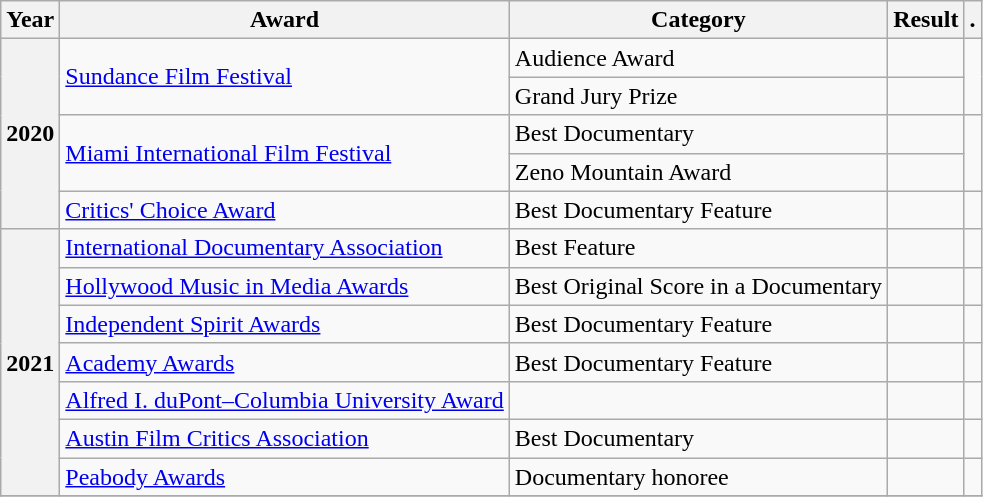<table class="wikitable plainrowheaders">
<tr>
<th>Year</th>
<th>Award</th>
<th>Category</th>
<th>Result</th>
<th>.</th>
</tr>
<tr>
<th rowspan="5" scope="row">2020</th>
<td rowspan="2"><a href='#'>Sundance Film Festival</a></td>
<td>Audience Award</td>
<td></td>
<td rowspan="2"></td>
</tr>
<tr>
<td>Grand Jury Prize</td>
<td></td>
</tr>
<tr>
<td rowspan="2"><a href='#'>Miami International Film Festival</a></td>
<td>Best Documentary</td>
<td></td>
<td rowspan="2"></td>
</tr>
<tr>
<td>Zeno Mountain Award</td>
<td></td>
</tr>
<tr>
<td><a href='#'>Critics' Choice Award</a></td>
<td>Best Documentary Feature</td>
<td></td>
<td></td>
</tr>
<tr>
<th rowspan="7" scope="row">2021</th>
<td><a href='#'>International Documentary Association</a></td>
<td>Best Feature</td>
<td></td>
<td></td>
</tr>
<tr>
<td><a href='#'>Hollywood Music in Media Awards</a></td>
<td>Best Original Score in a Documentary</td>
<td></td>
<td></td>
</tr>
<tr>
<td><a href='#'>Independent Spirit Awards</a></td>
<td>Best Documentary Feature</td>
<td></td>
<td></td>
</tr>
<tr>
<td><a href='#'>Academy Awards</a></td>
<td>Best Documentary Feature</td>
<td></td>
<td></td>
</tr>
<tr>
<td><a href='#'>Alfred I. duPont–Columbia University Award</a></td>
<td></td>
<td></td>
<td></td>
</tr>
<tr>
<td><a href='#'>Austin Film Critics Association</a></td>
<td>Best Documentary</td>
<td></td>
<td></td>
</tr>
<tr>
<td><a href='#'>Peabody Awards</a></td>
<td>Documentary honoree</td>
<td></td>
<td></td>
</tr>
<tr>
</tr>
</table>
